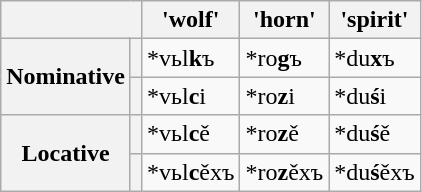<table class="wikitable">
<tr>
<th colspan="2"></th>
<th>'wolf'</th>
<th>'horn'</th>
<th>'spirit'</th>
</tr>
<tr>
<th rowspan="2">Nominative</th>
<th></th>
<td>*vьl<strong>k</strong>ъ</td>
<td>*ro<strong>g</strong>ъ</td>
<td>*du<strong>x</strong>ъ</td>
</tr>
<tr>
<th></th>
<td>*vьl<strong>c</strong>i</td>
<td>*ro<strong>z</strong>i</td>
<td>*du<strong>ś</strong>i</td>
</tr>
<tr>
<th rowspan="2">Locative</th>
<th></th>
<td>*vьl<strong>c</strong>ě</td>
<td>*ro<strong>z</strong>ě</td>
<td>*du<strong>ś</strong>ě</td>
</tr>
<tr>
<th></th>
<td>*vьl<strong>c</strong>ěxъ</td>
<td>*ro<strong>z</strong>ěxъ</td>
<td>*du<strong>ś</strong>ěxъ</td>
</tr>
</table>
